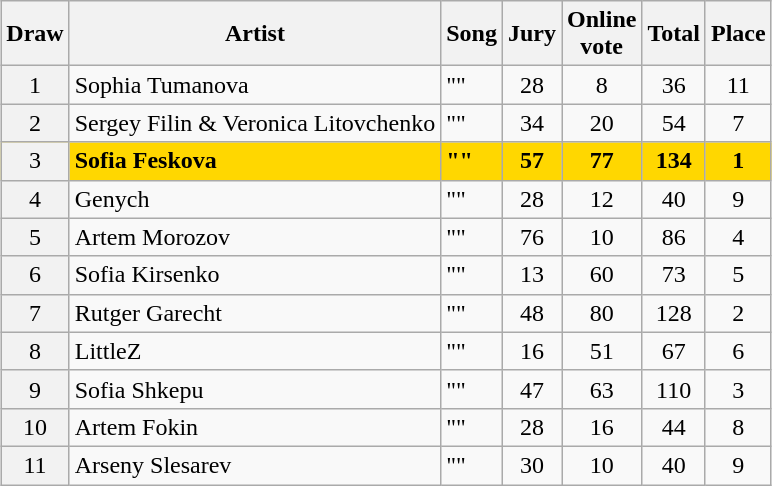<table class="wikitable sortable" style="margin:1em auto 1em auto;text-align:center">
<tr>
<th scope="col">Draw</th>
<th scope="col">Artist</th>
<th scope="col">Song</th>
<th scope="col">Jury</th>
<th scope="col">Online<br>vote</th>
<th scope="col">Total</th>
<th scope="col">Place</th>
</tr>
<tr>
<th scope="row" style="font-weight:normal;">1</th>
<td align=left>Sophia Tumanova</td>
<td align=left>"" </td>
<td>28</td>
<td>8</td>
<td>36</td>
<td>11</td>
</tr>
<tr>
<th scope="row" style="font-weight:normal;">2</th>
<td align=left>Sergey Filin & Veronica Litovchenko</td>
<td align=left>"" </td>
<td>34</td>
<td>20</td>
<td>54</td>
<td>7</td>
</tr>
<tr style="font-weight:bold;background:gold;">
<th scope="row" style="font-weight:normal;">3</th>
<td align=left>Sofia Feskova</td>
<td align=left>"" </td>
<td>57</td>
<td>77</td>
<td>134</td>
<td>1</td>
</tr>
<tr>
<th scope="row" style="font-weight:normal;">4</th>
<td align=left>Genych</td>
<td align=left>"" </td>
<td>28</td>
<td>12</td>
<td>40</td>
<td>9</td>
</tr>
<tr>
<th scope="row" style="font-weight:normal">5</th>
<td align=left>Artem Morozov</td>
<td align=left>"" </td>
<td>76</td>
<td>10</td>
<td>86</td>
<td>4</td>
</tr>
<tr>
<th scope="row" style="font-weight:normal">6</th>
<td align=left>Sofia Kirsenko</td>
<td align=left>"" </td>
<td>13</td>
<td>60</td>
<td>73</td>
<td>5</td>
</tr>
<tr>
<th scope="row" style="font-weight:normal">7</th>
<td align=left>Rutger Garecht</td>
<td align=left>"" </td>
<td>48</td>
<td>80</td>
<td>128</td>
<td>2</td>
</tr>
<tr>
<th scope="row" style="font-weight:normal">8</th>
<td align=left>LittleZ</td>
<td align=left>"" </td>
<td>16</td>
<td>51</td>
<td>67</td>
<td>6</td>
</tr>
<tr>
<th scope="row" style="font-weight:normal">9</th>
<td align=left>Sofia Shkepu</td>
<td align=left>"" </td>
<td>47</td>
<td>63</td>
<td>110</td>
<td>3</td>
</tr>
<tr>
<th scope="row" style="font-weight:normal">10</th>
<td align=left>Artem Fokin</td>
<td align=left>"" </td>
<td>28</td>
<td>16</td>
<td>44</td>
<td>8</td>
</tr>
<tr>
<th scope="row" style="font-weight:normal">11</th>
<td align=left>Arseny Slesarev</td>
<td align=left>"" </td>
<td>30</td>
<td>10</td>
<td>40</td>
<td>9</td>
</tr>
</table>
